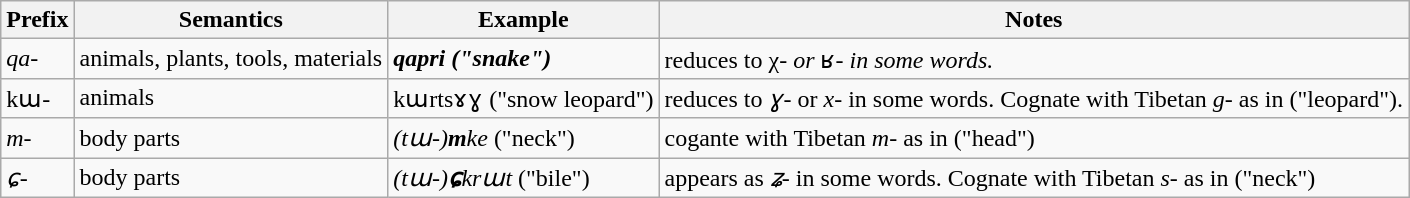<table class="wikitable">
<tr>
<th>Prefix</th>
<th>Semantics</th>
<th>Example</th>
<th>Notes</th>
</tr>
<tr>
<td><em>qa-</em></td>
<td>animals, plants, tools, materials</td>
<td><strong><em>qa<strong>pri<em> ("snake")</td>
<td>reduces to </em>χ-<em> or </em>ʁ-<em> in some words.</td>
</tr>
<tr>
<td></em>kɯ-<em></td>
<td>animals</td>
<td></em></strong>kɯ</strong>rtsɤɣ</em> ("snow leopard")</td>
<td>reduces to <em>ɣ-</em> or <em>x-</em> in some words. Cognate with Tibetan <em>g-</em> as in   ("leopard").</td>
</tr>
<tr>
<td><em>m-</em></td>
<td>body parts</td>
<td><em>(tɯ-)<strong>m</strong>ke</em> ("neck")</td>
<td>cogante with Tibetan <em>m-</em> as in   ("head")</td>
</tr>
<tr>
<td><em>ɕ-</em></td>
<td>body parts</td>
<td><em>(tɯ-)<strong>ɕ</strong>krɯt</em> ("bile")</td>
<td>appears as <em>ʑ-</em> in some words. Cognate with Tibetan <em>s-</em> as in   ("neck")</td>
</tr>
</table>
